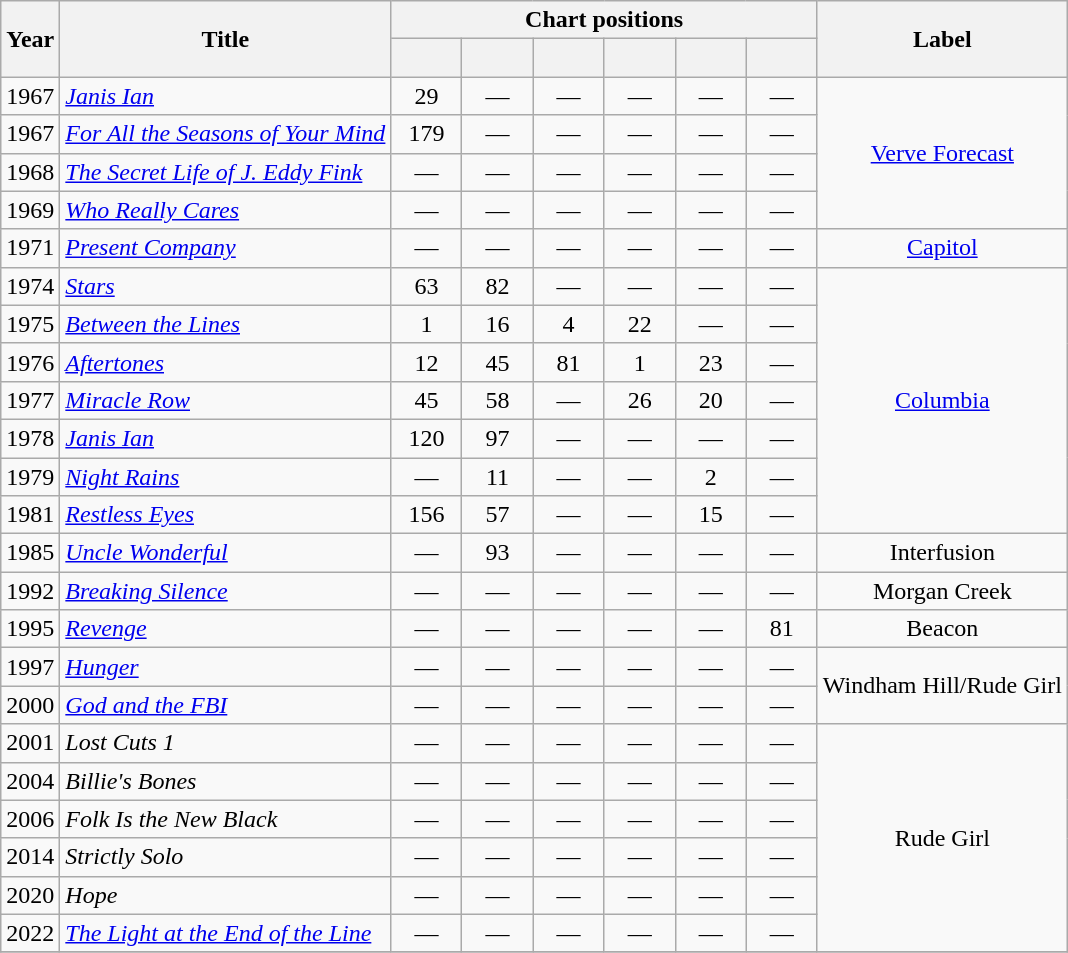<table class="wikitable">
<tr>
<th align="left" rowspan="2">Year</th>
<th align="left" rowspan="2">Title</th>
<th align="left" colspan="6">Chart positions</th>
<th align="left" rowspan="2">Label</th>
</tr>
<tr>
<th style="text-align:center; width:40px;"></th>
<th style="text-align:center; width:40px;"><br></th>
<th style="text-align:center; width:40px;"></th>
<th style="text-align:center; width:40px;"></th>
<th style="text-align:center; width:40px;"><br></th>
<th style="text-align:center; width:40px;"><br></th>
</tr>
<tr>
<td>1967</td>
<td><em><a href='#'>Janis Ian</a></em></td>
<td style="text-align:center;">29</td>
<td style="text-align:center;">—</td>
<td style="text-align:center;">—</td>
<td style="text-align:center;">—</td>
<td style="text-align:center;">—</td>
<td style="text-align:center;">—</td>
<td rowspan="4" style="text-align:center;rowspan=" 4"><a href='#'>Verve Forecast</a></td>
</tr>
<tr>
<td>1967</td>
<td><em><a href='#'>For All the Seasons of Your Mind</a></em></td>
<td style="text-align:center;">179</td>
<td style="text-align:center;">—</td>
<td style="text-align:center;">—</td>
<td style="text-align:center;">—</td>
<td style="text-align:center;">—</td>
<td style="text-align:center;">—</td>
</tr>
<tr>
<td>1968</td>
<td><em><a href='#'>The Secret Life of J. Eddy Fink</a></em></td>
<td style="text-align:center;">—</td>
<td style="text-align:center;">—</td>
<td style="text-align:center;">—</td>
<td style="text-align:center;">—</td>
<td style="text-align:center;">—</td>
<td style="text-align:center;">—</td>
</tr>
<tr>
<td>1969</td>
<td><em><a href='#'>Who Really Cares</a></em></td>
<td style="text-align:center;">—</td>
<td style="text-align:center;">—</td>
<td style="text-align:center;">—</td>
<td style="text-align:center;">—</td>
<td style="text-align:center;">—</td>
<td style="text-align:center;">—</td>
</tr>
<tr>
<td>1971</td>
<td><em><a href='#'>Present Company</a></em></td>
<td style="text-align:center;">—</td>
<td style="text-align:center;">—</td>
<td style="text-align:center;">—</td>
<td style="text-align:center;">—</td>
<td style="text-align:center;">—</td>
<td style="text-align:center;">—</td>
<td style="text-align:center;"><a href='#'>Capitol</a></td>
</tr>
<tr>
<td>1974</td>
<td><em><a href='#'>Stars</a></em></td>
<td style="text-align:center;">63</td>
<td style="text-align:center;">82</td>
<td style="text-align:center;">—</td>
<td style="text-align:center;">—</td>
<td style="text-align:center;">—</td>
<td style="text-align:center;">—</td>
<td rowspan="7" style="text-align:center;"><a href='#'>Columbia</a></td>
</tr>
<tr>
<td>1975</td>
<td><em><a href='#'>Between the Lines</a></em></td>
<td style="text-align:center;">1</td>
<td style="text-align:center;">16</td>
<td style="text-align:center;">4</td>
<td style="text-align:center;">22</td>
<td style="text-align:center;">—</td>
<td style="text-align:center;">—</td>
</tr>
<tr>
<td>1976</td>
<td><em><a href='#'>Aftertones</a></em></td>
<td style="text-align:center;">12</td>
<td style="text-align:center;">45</td>
<td style="text-align:center;">81</td>
<td style="text-align:center;">1</td>
<td style="text-align:center;">23</td>
<td style="text-align:center;">—</td>
</tr>
<tr>
<td>1977</td>
<td><em><a href='#'>Miracle Row</a></em></td>
<td style="text-align:center;">45</td>
<td style="text-align:center;">58</td>
<td style="text-align:center;">—</td>
<td style="text-align:center;">26</td>
<td style="text-align:center;">20</td>
<td style="text-align:center;">—</td>
</tr>
<tr>
<td>1978</td>
<td><em><a href='#'>Janis Ian</a></em></td>
<td style="text-align:center;">120</td>
<td style="text-align:center;">97</td>
<td style="text-align:center;">—</td>
<td style="text-align:center;">—</td>
<td style="text-align:center;">—</td>
<td style="text-align:center;">—</td>
</tr>
<tr>
<td>1979</td>
<td><em><a href='#'>Night Rains</a></em></td>
<td style="text-align:center;">—</td>
<td style="text-align:center;">11</td>
<td style="text-align:center;">—</td>
<td style="text-align:center;">—</td>
<td style="text-align:center;">2</td>
<td style="text-align:center;">—</td>
</tr>
<tr>
<td>1981</td>
<td><em><a href='#'>Restless Eyes</a></em></td>
<td style="text-align:center;">156</td>
<td style="text-align:center;">57</td>
<td style="text-align:center;">—</td>
<td style="text-align:center;">—</td>
<td style="text-align:center;">15</td>
<td style="text-align:center;">—</td>
</tr>
<tr>
<td>1985</td>
<td><em><a href='#'>Uncle Wonderful</a></em></td>
<td style="text-align:center;">—</td>
<td style="text-align:center;">93</td>
<td style="text-align:center;">—</td>
<td style="text-align:center;">—</td>
<td style="text-align:center;">—</td>
<td style="text-align:center;">—</td>
<td style="text-align:center;">Interfusion</td>
</tr>
<tr>
<td>1992</td>
<td><em><a href='#'>Breaking Silence</a></em></td>
<td style="text-align:center;">—</td>
<td style="text-align:center;">—</td>
<td style="text-align:center;">—</td>
<td style="text-align:center;">—</td>
<td style="text-align:center;">—</td>
<td style="text-align:center;">—</td>
<td style="text-align:center;">Morgan Creek</td>
</tr>
<tr>
<td>1995</td>
<td><em><a href='#'>Revenge</a></em></td>
<td style="text-align:center;">—</td>
<td style="text-align:center;">—</td>
<td style="text-align:center;">—</td>
<td style="text-align:center;">—</td>
<td style="text-align:center;">—</td>
<td style="text-align:center;">81</td>
<td style="text-align:center;">Beacon</td>
</tr>
<tr>
<td>1997</td>
<td><em><a href='#'>Hunger</a></em></td>
<td style="text-align:center;">—</td>
<td style="text-align:center;">—</td>
<td style="text-align:center;">—</td>
<td style="text-align:center;">—</td>
<td style="text-align:center;">—</td>
<td style="text-align:center;">—</td>
<td rowspan="2" style="text-align:center;">Windham Hill/Rude Girl</td>
</tr>
<tr>
<td>2000</td>
<td><em><a href='#'>God and the FBI</a></em></td>
<td style="text-align:center;">—</td>
<td style="text-align:center;">—</td>
<td style="text-align:center;">—</td>
<td style="text-align:center;">—</td>
<td style="text-align:center;">—</td>
<td style="text-align:center;">—</td>
</tr>
<tr>
<td>2001</td>
<td><em>Lost Cuts 1</em></td>
<td style="text-align:center;">—</td>
<td style="text-align:center;">—</td>
<td style="text-align:center;">—</td>
<td style="text-align:center;">—</td>
<td style="text-align:center;">—</td>
<td style="text-align:center;">—</td>
<td rowspan="6" style="text-align:center;">Rude Girl</td>
</tr>
<tr>
<td>2004</td>
<td><em>Billie's Bones</em></td>
<td style="text-align:center;">—</td>
<td style="text-align:center;">—</td>
<td style="text-align:center;">—</td>
<td style="text-align:center;">—</td>
<td style="text-align:center;">—</td>
<td style="text-align:center;">—</td>
</tr>
<tr>
<td>2006</td>
<td><em>Folk Is the New Black</em></td>
<td style="text-align:center;">—</td>
<td style="text-align:center;">—</td>
<td style="text-align:center;">—</td>
<td style="text-align:center;">—</td>
<td style="text-align:center;">—</td>
<td style="text-align:center;">—</td>
</tr>
<tr>
<td>2014</td>
<td><em>Strictly Solo</em></td>
<td style="text-align:center;">—</td>
<td style="text-align:center;">—</td>
<td style="text-align:center;">—</td>
<td style="text-align:center;">—</td>
<td style="text-align:center;">—</td>
<td style="text-align:center;">—</td>
</tr>
<tr>
<td>2020</td>
<td><em>Hope</em></td>
<td style="text-align:center;">—</td>
<td style="text-align:center;">—</td>
<td style="text-align:center;">—</td>
<td style="text-align:center;">—</td>
<td style="text-align:center;">—</td>
<td style="text-align:center;">—</td>
</tr>
<tr>
<td>2022</td>
<td><em><a href='#'>The Light at the End of the Line</a></em></td>
<td style="text-align:center;">—</td>
<td style="text-align:center;">—</td>
<td style="text-align:center;">—</td>
<td style="text-align:center;">—</td>
<td style="text-align:center;">—</td>
<td style="text-align:center;">—</td>
</tr>
<tr>
</tr>
</table>
